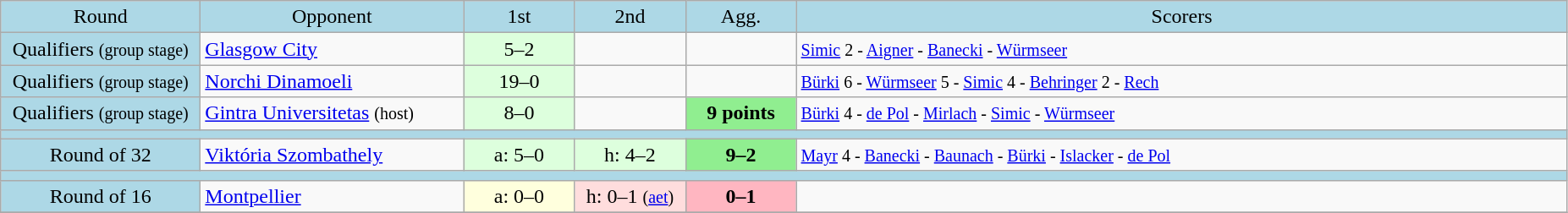<table class="wikitable" style="text-align:center">
<tr bgcolor=lightblue>
<td width=150px>Round</td>
<td width=200px>Opponent</td>
<td width=80px>1st</td>
<td width=80px>2nd</td>
<td width=80px>Agg.</td>
<td width=600px>Scorers</td>
</tr>
<tr>
<td bgcolor=lightblue>Qualifiers <small>(group stage)</small></td>
<td align=left> <a href='#'>Glasgow City</a></td>
<td bgcolor="#ddffdd">5–2</td>
<td></td>
<td></td>
<td align=left><small><a href='#'>Simic</a> 2 - <a href='#'>Aigner</a> - <a href='#'>Banecki</a> - <a href='#'>Würmseer</a></small></td>
</tr>
<tr>
<td bgcolor=lightblue>Qualifiers <small>(group stage)</small></td>
<td align=left> <a href='#'>Norchi Dinamoeli</a></td>
<td bgcolor="#ddffdd">19–0</td>
<td></td>
<td></td>
<td align=left><small><a href='#'>Bürki</a> 6 - <a href='#'>Würmseer</a> 5 - <a href='#'>Simic</a> 4 - <a href='#'>Behringer</a> 2 - <a href='#'>Rech</a></small></td>
</tr>
<tr>
<td bgcolor=lightblue>Qualifiers <small>(group stage)</small></td>
<td align=left> <a href='#'>Gintra Universitetas</a> <small>(host)</small></td>
<td bgcolor="#ddffdd">8–0</td>
<td></td>
<td bgcolor=lightgreen><strong>9 points</strong></td>
<td align=left><small><a href='#'>Bürki</a> 4 - <a href='#'>de Pol</a> - <a href='#'>Mirlach</a> - <a href='#'>Simic</a> - <a href='#'>Würmseer</a></small></td>
</tr>
<tr bgcolor=lightblue>
<td colspan=6></td>
</tr>
<tr>
<td bgcolor=lightblue>Round of 32</td>
<td align=left> <a href='#'>Viktória Szombathely</a></td>
<td bgcolor="#ddffdd">a: 5–0</td>
<td bgcolor="#ddffdd">h: 4–2</td>
<td bgcolor=lightgreen><strong>9–2</strong></td>
<td align=left><small><a href='#'>Mayr</a> 4 - <a href='#'>Banecki</a> - <a href='#'>Baunach</a> - <a href='#'>Bürki</a> - <a href='#'>Islacker</a> - <a href='#'>de Pol</a></small></td>
</tr>
<tr bgcolor=lightblue>
<td colspan=6></td>
</tr>
<tr>
<td bgcolor=lightblue>Round of 16</td>
<td align=left> <a href='#'>Montpellier</a></td>
<td bgcolor="#ffffdd">a: 0–0</td>
<td bgcolor="#ffdddd">h: 0–1 <small>(<a href='#'>aet</a>)</small></td>
<td bgcolor=lightpink><strong>0–1</strong></td>
<td align=left></td>
</tr>
<tr>
</tr>
</table>
